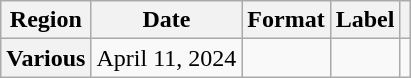<table class="wikitable plainrowheaders">
<tr>
<th scope="col">Region</th>
<th scope="col">Date</th>
<th scope="col">Format</th>
<th scope="col">Label</th>
<th scope="col"></th>
</tr>
<tr>
<th scope="row">Various</th>
<td>April 11, 2024</td>
<td></td>
<td></td>
<td style="text-align:center"></td>
</tr>
</table>
